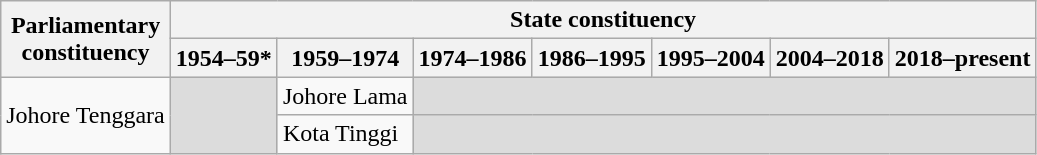<table class="wikitable">
<tr>
<th rowspan="2">Parliamentary<br>constituency</th>
<th colspan="7">State constituency</th>
</tr>
<tr>
<th>1954–59*</th>
<th>1959–1974</th>
<th>1974–1986</th>
<th>1986–1995</th>
<th>1995–2004</th>
<th>2004–2018</th>
<th>2018–present</th>
</tr>
<tr>
<td rowspan="2">Johore Tenggara</td>
<td rowspan="2" bgcolor="dcdcdc"></td>
<td>Johore Lama</td>
<td colspan="5" bgcolor="dcdcdc"></td>
</tr>
<tr>
<td>Kota Tinggi</td>
<td colspan="5" bgcolor="dcdcdc"></td>
</tr>
</table>
